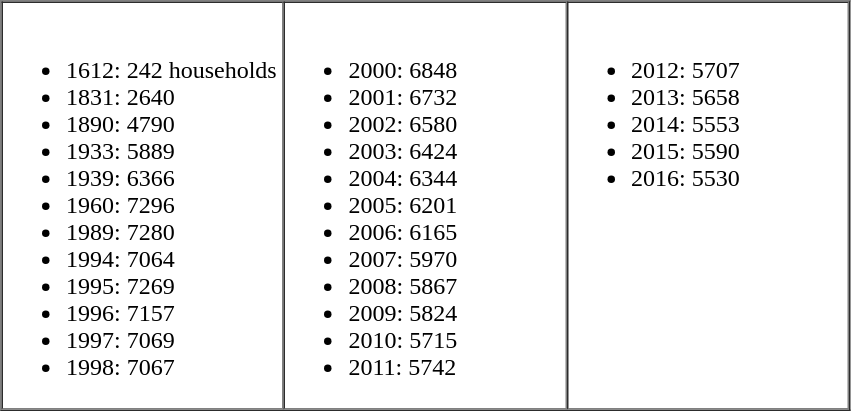<table border="1" cellpadding="2" cellspacing="0">
<tr>
<td valign="top" width="33%"><br><ul><li>1612: 242 households</li><li>1831: 2640</li><li>1890: 4790</li><li>1933: 5889</li><li>1939: 6366</li><li>1960: 7296</li><li>1989: 7280</li><li>1994: 7064</li><li>1995: 7269</li><li>1996: 7157</li><li>1997: 7069</li><li>1998: 7067</li></ul></td>
<td valign="top" width="33%"><br><ul><li>2000: 6848</li><li>2001: 6732</li><li>2002: 6580</li><li>2003: 6424</li><li>2004: 6344</li><li>2005: 6201</li><li>2006: 6165</li><li>2007: 5970</li><li>2008: 5867</li><li>2009: 5824</li><li>2010: 5715</li><li>2011: 5742</li></ul></td>
<td valign="top" width="33%"><br><ul><li>2012: 5707</li><li>2013: 5658</li><li>2014: 5553</li><li>2015: 5590</li><li>2016: 5530</li></ul></td>
</tr>
</table>
